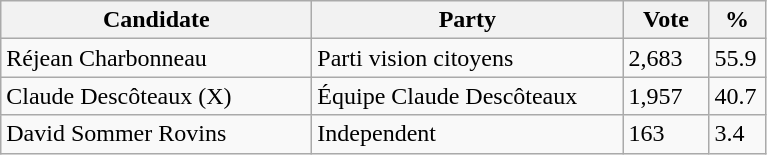<table class="wikitable">
<tr>
<th bgcolor="#DDDDFF" width="200px">Candidate</th>
<th bgcolor="#DDDDFF" width="200px">Party</th>
<th bgcolor="#DDDDFF" width="50px">Vote</th>
<th bgcolor="#DDDDFF" width="30px">%</th>
</tr>
<tr>
<td>Réjean Charbonneau</td>
<td>Parti vision citoyens</td>
<td>2,683</td>
<td>55.9</td>
</tr>
<tr>
<td>Claude Descôteaux (X)</td>
<td>Équipe Claude Descôteaux</td>
<td>1,957</td>
<td>40.7</td>
</tr>
<tr>
<td>David Sommer Rovins</td>
<td>Independent</td>
<td>163</td>
<td>3.4</td>
</tr>
</table>
